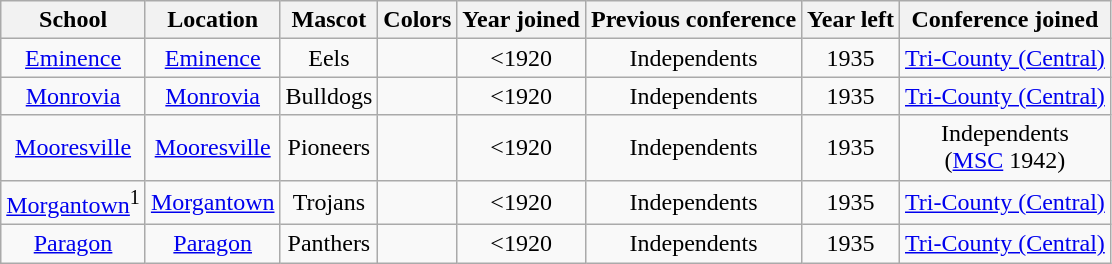<table class="wikitable" style="text-align:center;">
<tr>
<th>School</th>
<th>Location</th>
<th>Mascot</th>
<th>Colors</th>
<th>Year joined</th>
<th>Previous conference</th>
<th>Year left</th>
<th>Conference joined</th>
</tr>
<tr>
<td><a href='#'>Eminence</a></td>
<td><a href='#'>Eminence</a></td>
<td>Eels</td>
<td> </td>
<td><1920</td>
<td>Independents</td>
<td>1935</td>
<td><a href='#'>Tri-County (Central)</a></td>
</tr>
<tr>
<td><a href='#'>Monrovia</a></td>
<td><a href='#'>Monrovia</a></td>
<td>Bulldogs</td>
<td> </td>
<td><1920</td>
<td>Independents</td>
<td>1935</td>
<td><a href='#'>Tri-County (Central)</a></td>
</tr>
<tr>
<td><a href='#'>Mooresville</a></td>
<td><a href='#'>Mooresville</a></td>
<td>Pioneers</td>
<td> </td>
<td><1920</td>
<td>Independents</td>
<td>1935</td>
<td>Independents<br>(<a href='#'>MSC</a> 1942)</td>
</tr>
<tr>
<td><a href='#'>Morgantown</a><sup>1</sup></td>
<td><a href='#'>Morgantown</a></td>
<td>Trojans</td>
<td> </td>
<td><1920</td>
<td>Independents</td>
<td>1935</td>
<td><a href='#'>Tri-County (Central)</a></td>
</tr>
<tr>
<td><a href='#'>Paragon</a></td>
<td><a href='#'>Paragon</a></td>
<td>Panthers</td>
<td> </td>
<td><1920</td>
<td>Independents</td>
<td>1935</td>
<td><a href='#'>Tri-County (Central)</a></td>
</tr>
</table>
